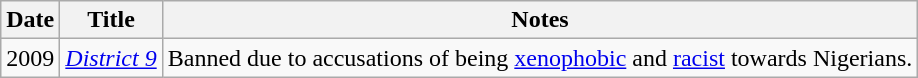<table class="wikitable sortable">
<tr>
<th>Date</th>
<th>Title</th>
<th>Notes</th>
</tr>
<tr>
<td>2009</td>
<td><em><a href='#'>District 9</a></em></td>
<td>Banned due to accusations of being <a href='#'>xenophobic</a> and <a href='#'>racist</a> towards Nigerians.</td>
</tr>
</table>
